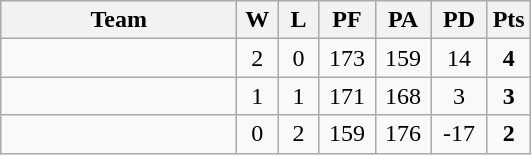<table class="wikitable" style="text-align:center;">
<tr>
<th width=150>Team</th>
<th width=20>W</th>
<th width=20>L</th>
<th width=30>PF</th>
<th width=30>PA</th>
<th width=30>PD</th>
<th width=20>Pts</th>
</tr>
<tr>
<td align="left"></td>
<td>2</td>
<td>0</td>
<td>173</td>
<td>159</td>
<td>14</td>
<td><strong>4</strong></td>
</tr>
<tr>
<td align="left"></td>
<td>1</td>
<td>1</td>
<td>171</td>
<td>168</td>
<td>3</td>
<td><strong>3</strong></td>
</tr>
<tr>
<td align="left"></td>
<td>0</td>
<td>2</td>
<td>159</td>
<td>176</td>
<td>-17</td>
<td><strong>2</strong></td>
</tr>
</table>
